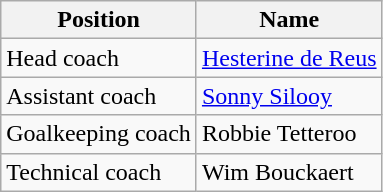<table class="wikitable">
<tr>
<th>Position</th>
<th>Name</th>
</tr>
<tr>
<td>Head coach</td>
<td> <a href='#'>Hesterine de Reus</a></td>
</tr>
<tr>
<td>Assistant coach</td>
<td> <a href='#'>Sonny Silooy</a></td>
</tr>
<tr>
<td>Goalkeeping coach</td>
<td> Robbie Tetteroo</td>
</tr>
<tr>
<td>Technical coach</td>
<td> Wim Bouckaert</td>
</tr>
</table>
